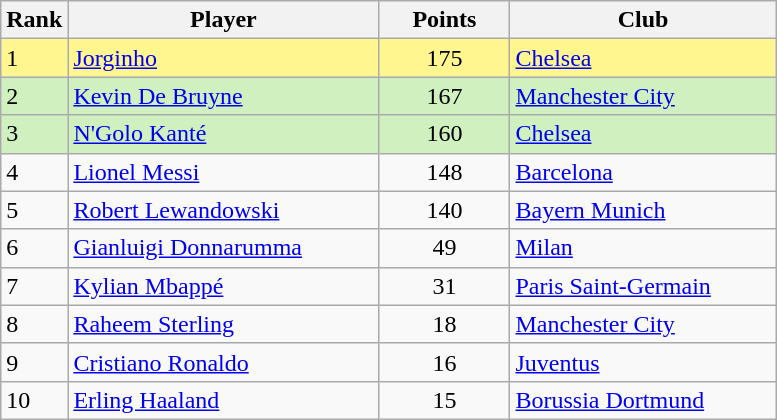<table class="wikitable">
<tr>
<th style="width:25px">Rank</th>
<th style="width:200px">Player</th>
<th style="width:80px">Points</th>
<th style="width:170px">Club</th>
</tr>
<tr bgcolor="#FFF68F">
<td>1</td>
<td> <a href='#'>Jorginho</a></td>
<td style="text-align:center">175</td>
<td> <a href='#'>Chelsea</a></td>
</tr>
<tr bgcolor="#D0F0C0">
<td>2</td>
<td> <a href='#'>Kevin De Bruyne</a></td>
<td style="text-align:center">167</td>
<td> <a href='#'>Manchester City</a></td>
</tr>
<tr bgcolor="#D0F0C0">
<td>3</td>
<td> <a href='#'>N'Golo Kanté</a></td>
<td style="text-align:center">160</td>
<td> <a href='#'>Chelsea</a></td>
</tr>
<tr>
<td>4</td>
<td> <a href='#'>Lionel Messi</a></td>
<td style="text-align:center">148</td>
<td> <a href='#'>Barcelona</a></td>
</tr>
<tr>
<td>5</td>
<td> <a href='#'>Robert Lewandowski</a></td>
<td style="text-align:center">140</td>
<td> <a href='#'>Bayern Munich</a></td>
</tr>
<tr>
<td>6</td>
<td> <a href='#'>Gianluigi Donnarumma</a></td>
<td style="text-align:center">49</td>
<td> <a href='#'>Milan</a></td>
</tr>
<tr>
<td>7</td>
<td> <a href='#'>Kylian Mbappé</a></td>
<td style="text-align:center">31</td>
<td> <a href='#'>Paris Saint-Germain</a></td>
</tr>
<tr>
<td>8</td>
<td> <a href='#'>Raheem Sterling</a></td>
<td style="text-align:center">18</td>
<td> <a href='#'>Manchester City</a></td>
</tr>
<tr>
<td>9</td>
<td> <a href='#'>Cristiano Ronaldo</a></td>
<td style="text-align:center">16</td>
<td> <a href='#'>Juventus</a></td>
</tr>
<tr>
<td>10</td>
<td> <a href='#'>Erling Haaland</a></td>
<td style="text-align:center">15</td>
<td> <a href='#'>Borussia Dortmund</a></td>
</tr>
</table>
